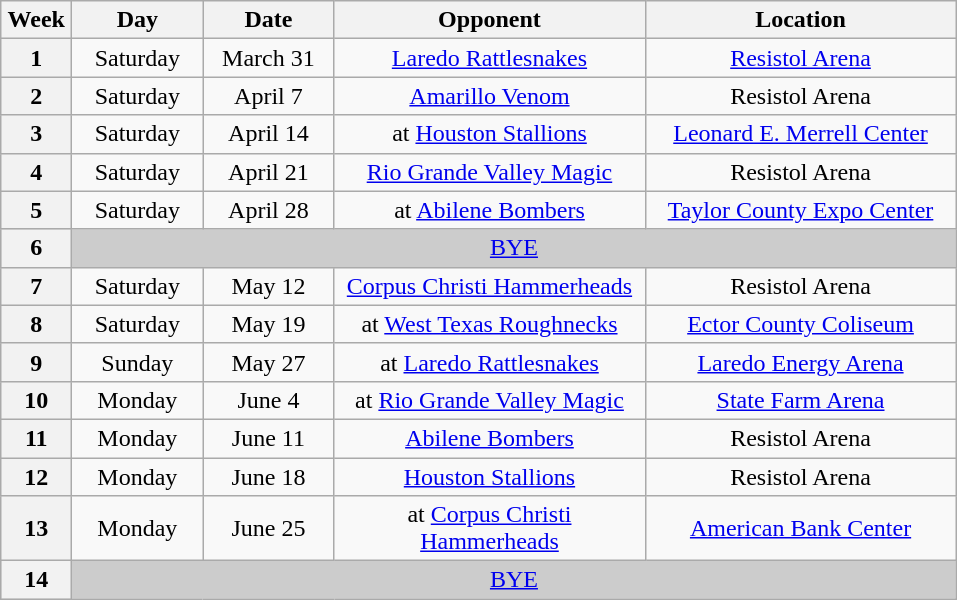<table class="wikitable">
<tr>
<th width="40">Week</th>
<th width="80">Day</th>
<th width="80">Date</th>
<th width="200">Opponent</th>
<th width="200">Location</th>
</tr>
<tr align="center">
<th>1</th>
<td>Saturday</td>
<td>March 31</td>
<td><a href='#'>Laredo Rattlesnakes</a></td>
<td><a href='#'>Resistol Arena</a></td>
</tr>
<tr align="center">
<th>2</th>
<td>Saturday</td>
<td>April 7</td>
<td><a href='#'>Amarillo Venom</a></td>
<td>Resistol Arena</td>
</tr>
<tr align="center">
<th>3</th>
<td>Saturday</td>
<td>April 14</td>
<td>at <a href='#'>Houston Stallions</a></td>
<td><a href='#'>Leonard E. Merrell Center</a></td>
</tr>
<tr align="center">
<th>4</th>
<td>Saturday</td>
<td>April 21</td>
<td><a href='#'>Rio Grande Valley Magic</a></td>
<td>Resistol Arena</td>
</tr>
<tr align="center">
<th>5</th>
<td>Saturday</td>
<td>April 28</td>
<td>at <a href='#'>Abilene Bombers</a></td>
<td><a href='#'>Taylor County Expo Center</a></td>
</tr>
<tr align="center" bgcolor="#CCCCCC">
<th>6</th>
<td colSpan=4><a href='#'>BYE</a></td>
</tr>
<tr align="center">
<th>7</th>
<td>Saturday</td>
<td>May 12</td>
<td><a href='#'>Corpus Christi Hammerheads</a></td>
<td>Resistol Arena</td>
</tr>
<tr align="center">
<th>8</th>
<td>Saturday</td>
<td>May 19</td>
<td>at <a href='#'>West Texas Roughnecks</a></td>
<td><a href='#'>Ector County Coliseum</a></td>
</tr>
<tr align="center">
<th>9</th>
<td>Sunday</td>
<td>May 27</td>
<td>at <a href='#'>Laredo Rattlesnakes</a></td>
<td><a href='#'>Laredo Energy Arena</a></td>
</tr>
<tr align="center">
<th>10</th>
<td>Monday</td>
<td>June 4</td>
<td>at <a href='#'>Rio Grande Valley Magic</a></td>
<td><a href='#'>State Farm Arena</a></td>
</tr>
<tr align="center">
<th>11</th>
<td>Monday</td>
<td>June 11</td>
<td><a href='#'>Abilene Bombers</a></td>
<td>Resistol Arena</td>
</tr>
<tr align="center">
<th>12</th>
<td>Monday</td>
<td>June 18</td>
<td><a href='#'>Houston Stallions</a></td>
<td>Resistol Arena</td>
</tr>
<tr align="center">
<th>13</th>
<td>Monday</td>
<td>June 25</td>
<td>at <a href='#'>Corpus Christi Hammerheads</a></td>
<td><a href='#'>American Bank Center</a></td>
</tr>
<tr align="center" bgcolor="#CCCCCC">
<th>14</th>
<td colSpan=4><a href='#'>BYE</a></td>
</tr>
</table>
